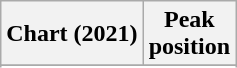<table class="wikitable plainrowheaders">
<tr>
<th>Chart (2021)</th>
<th>Peak<br>position</th>
</tr>
<tr>
</tr>
<tr>
</tr>
</table>
